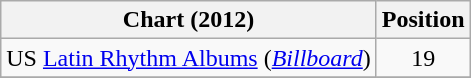<table class="wikitable plainrowheaders" style="text-align:center;">
<tr>
<th scope="col">Chart (2012)</th>
<th scope="col">Position</th>
</tr>
<tr>
<td>US <a href='#'>Latin Rhythm Albums</a> (<em><a href='#'>Billboard</a></em>)</td>
<td style="text-align:center;">19</td>
</tr>
<tr>
</tr>
</table>
